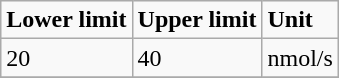<table class="wikitable">
<tr>
<td><strong>Lower limit</strong></td>
<td><strong>Upper limit</strong></td>
<td><strong>Unit</strong></td>
</tr>
<tr>
<td>20</td>
<td>40</td>
<td>nmol/s</td>
</tr>
<tr>
</tr>
</table>
